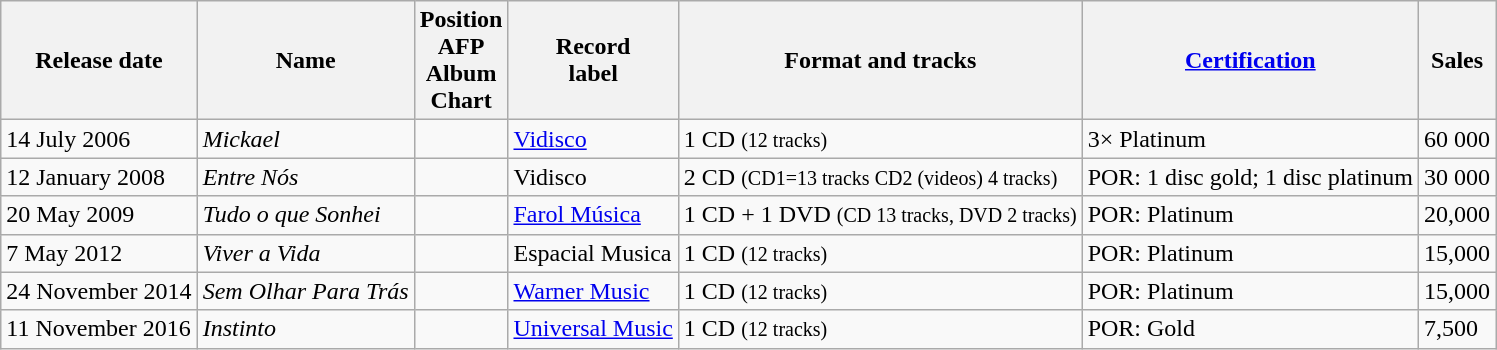<table class="wikitable">
<tr>
<th>Release date</th>
<th>Name</th>
<th>Position <br>AFP <br>Album<br>Chart</th>
<th>Record<br>label</th>
<th>Format and tracks</th>
<th><a href='#'>Certification</a></th>
<th>Sales</th>
</tr>
<tr>
<td>14 July 2006</td>
<td><em>Mickael</em></td>
<td></td>
<td><a href='#'>Vidisco</a></td>
<td>1 CD <small>(12 tracks)</small></td>
<td>3× Platinum</td>
<td>60 000</td>
</tr>
<tr>
<td>12 January 2008</td>
<td><em>Entre Nós</em></td>
<td></td>
<td>Vidisco</td>
<td>2 CD <small>(CD1=13 tracks CD2 (videos) 4 tracks)</small></td>
<td>POR: 1 disc gold; 1 disc platinum</td>
<td>30 000</td>
</tr>
<tr>
<td>20 May 2009</td>
<td><em>Tudo o que Sonhei</em></td>
<td></td>
<td><a href='#'>Farol Música</a></td>
<td>1 CD + 1 DVD <small>(CD 13 tracks, DVD 2 tracks)</small></td>
<td>POR: Platinum</td>
<td>20,000</td>
</tr>
<tr>
<td>7 May 2012</td>
<td><em>Viver a Vida</em></td>
<td></td>
<td>Espacial Musica</td>
<td>1 CD <small>(12 tracks)</small></td>
<td>POR: Platinum</td>
<td>15,000</td>
</tr>
<tr>
<td>24 November 2014</td>
<td><em>Sem Olhar Para Trás</em></td>
<td></td>
<td><a href='#'>Warner Music</a></td>
<td>1 CD <small>(12 tracks)</small></td>
<td>POR: Platinum</td>
<td>15,000</td>
</tr>
<tr>
<td>11 November 2016</td>
<td><em>Instinto</em></td>
<td></td>
<td><a href='#'>Universal Music</a></td>
<td>1 CD <small>(12 tracks)</small></td>
<td>POR: Gold</td>
<td>7,500</td>
</tr>
</table>
